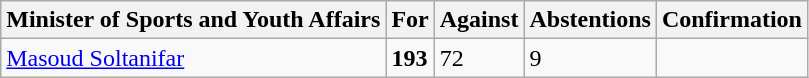<table class="wikitable">
<tr>
<th>Minister of Sports and Youth Affairs</th>
<th>For</th>
<th>Against</th>
<th>Abstentions</th>
<th>Confirmation</th>
</tr>
<tr>
<td><a href='#'>Masoud Soltanifar</a></td>
<td><strong>193</strong></td>
<td>72</td>
<td>9</td>
<td></td>
</tr>
</table>
